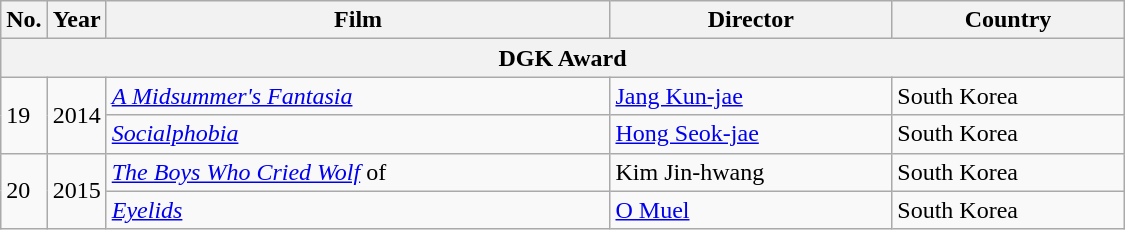<table class=wikitable style="width:750px">
<tr>
<th width=10>No.</th>
<th width=10>Year</th>
<th>Film</th>
<th>Director</th>
<th>Country</th>
</tr>
<tr>
<th colspan=5>DGK Award</th>
</tr>
<tr>
<td rowspan=2>19</td>
<td rowspan=2>2014</td>
<td><em><a href='#'>A Midsummer's Fantasia</a></em></td>
<td><a href='#'>Jang Kun-jae</a></td>
<td>South Korea</td>
</tr>
<tr>
<td><em><a href='#'>Socialphobia</a></em></td>
<td><a href='#'>Hong Seok-jae</a></td>
<td>South Korea</td>
</tr>
<tr>
<td rowspan=2>20</td>
<td rowspan=2>2015</td>
<td><em><a href='#'>The Boys Who Cried Wolf</a></em> of</td>
<td>Kim Jin-hwang</td>
<td>South Korea</td>
</tr>
<tr>
<td><em><a href='#'>Eyelids</a></em></td>
<td><a href='#'>O Muel</a></td>
<td>South Korea</td>
</tr>
</table>
